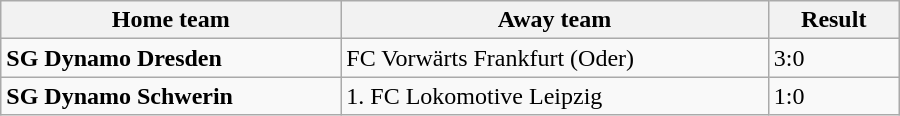<table class="wikitable" style="width:600px;">
<tr>
<th>Home team</th>
<th>Away team</th>
<th style="width:80px;">Result</th>
</tr>
<tr>
<td><strong>SG Dynamo Dresden</strong></td>
<td>FC Vorwärts Frankfurt (Oder)</td>
<td>3:0</td>
</tr>
<tr>
<td><strong>SG Dynamo Schwerin</strong></td>
<td>1. FC Lokomotive Leipzig</td>
<td>1:0</td>
</tr>
</table>
